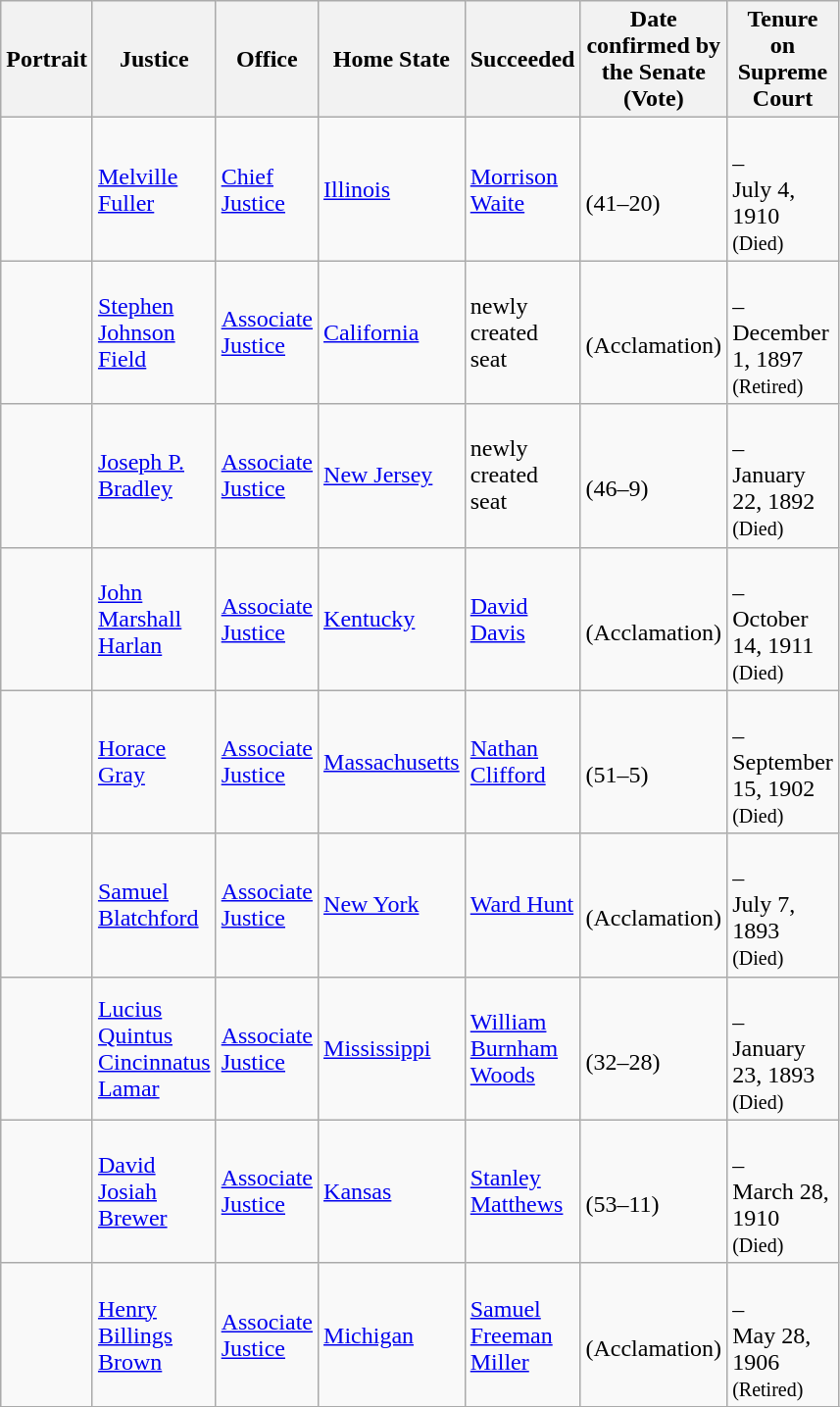<table class="wikitable sortable">
<tr>
<th scope="col" style="width: 10px;">Portrait</th>
<th scope="col" style="width: 10px;">Justice</th>
<th scope="col" style="width: 10px;">Office</th>
<th scope="col" style="width: 10px;">Home State</th>
<th scope="col" style="width: 10px;">Succeeded</th>
<th scope="col" style="width: 10px;">Date confirmed by the Senate<br>(Vote)</th>
<th scope="col" style="width: 10px;">Tenure on Supreme Court</th>
</tr>
<tr>
<td></td>
<td><a href='#'>Melville Fuller</a></td>
<td><a href='#'>Chief Justice</a></td>
<td><a href='#'>Illinois</a></td>
<td><a href='#'>Morrison Waite</a></td>
<td><br>(41–20)</td>
<td><br>–<br>July 4, 1910<br><small>(Died)</small></td>
</tr>
<tr>
<td></td>
<td><a href='#'>Stephen Johnson Field</a></td>
<td><a href='#'>Associate Justice</a></td>
<td><a href='#'>California</a></td>
<td>newly created seat</td>
<td><br>(Acclamation)</td>
<td><br>–<br>December 1, 1897<br><small>(Retired)</small></td>
</tr>
<tr>
<td></td>
<td><a href='#'>Joseph P. Bradley</a></td>
<td><a href='#'>Associate Justice</a></td>
<td><a href='#'>New Jersey</a></td>
<td>newly created seat</td>
<td><br>(46–9)</td>
<td><br>–<br>January 22, 1892<br><small>(Died)</small></td>
</tr>
<tr>
<td></td>
<td><a href='#'>John Marshall Harlan</a></td>
<td><a href='#'>Associate Justice</a></td>
<td><a href='#'>Kentucky</a></td>
<td><a href='#'>David Davis</a></td>
<td><br>(Acclamation)</td>
<td><br>–<br>October 14, 1911<br><small>(Died)</small></td>
</tr>
<tr>
<td></td>
<td><a href='#'>Horace Gray</a></td>
<td><a href='#'>Associate Justice</a></td>
<td><a href='#'>Massachusetts</a></td>
<td><a href='#'>Nathan Clifford</a></td>
<td><br>(51–5)</td>
<td><br>–<br>September 15, 1902<br><small>(Died)</small></td>
</tr>
<tr>
<td></td>
<td><a href='#'>Samuel Blatchford</a></td>
<td><a href='#'>Associate Justice</a></td>
<td><a href='#'>New York</a></td>
<td><a href='#'>Ward Hunt</a></td>
<td><br>(Acclamation)</td>
<td><br>–<br>July 7, 1893<br><small>(Died)</small></td>
</tr>
<tr>
<td></td>
<td><a href='#'>Lucius Quintus Cincinnatus Lamar</a></td>
<td><a href='#'>Associate Justice</a></td>
<td><a href='#'>Mississippi</a></td>
<td><a href='#'>William Burnham Woods</a></td>
<td><br>(32–28)</td>
<td><br>–<br>January 23, 1893<br><small>(Died)</small></td>
</tr>
<tr>
<td></td>
<td><a href='#'>David Josiah Brewer</a></td>
<td><a href='#'>Associate Justice</a></td>
<td><a href='#'>Kansas</a></td>
<td><a href='#'>Stanley Matthews</a></td>
<td><br>(53–11)</td>
<td><br>–<br>March 28, 1910<br><small>(Died)</small></td>
</tr>
<tr>
<td></td>
<td><a href='#'>Henry Billings Brown</a></td>
<td><a href='#'>Associate Justice</a></td>
<td><a href='#'>Michigan</a></td>
<td><a href='#'>Samuel Freeman Miller</a></td>
<td><br>(Acclamation)</td>
<td><br>–<br>May 28, 1906<br><small>(Retired)</small></td>
</tr>
<tr>
</tr>
</table>
